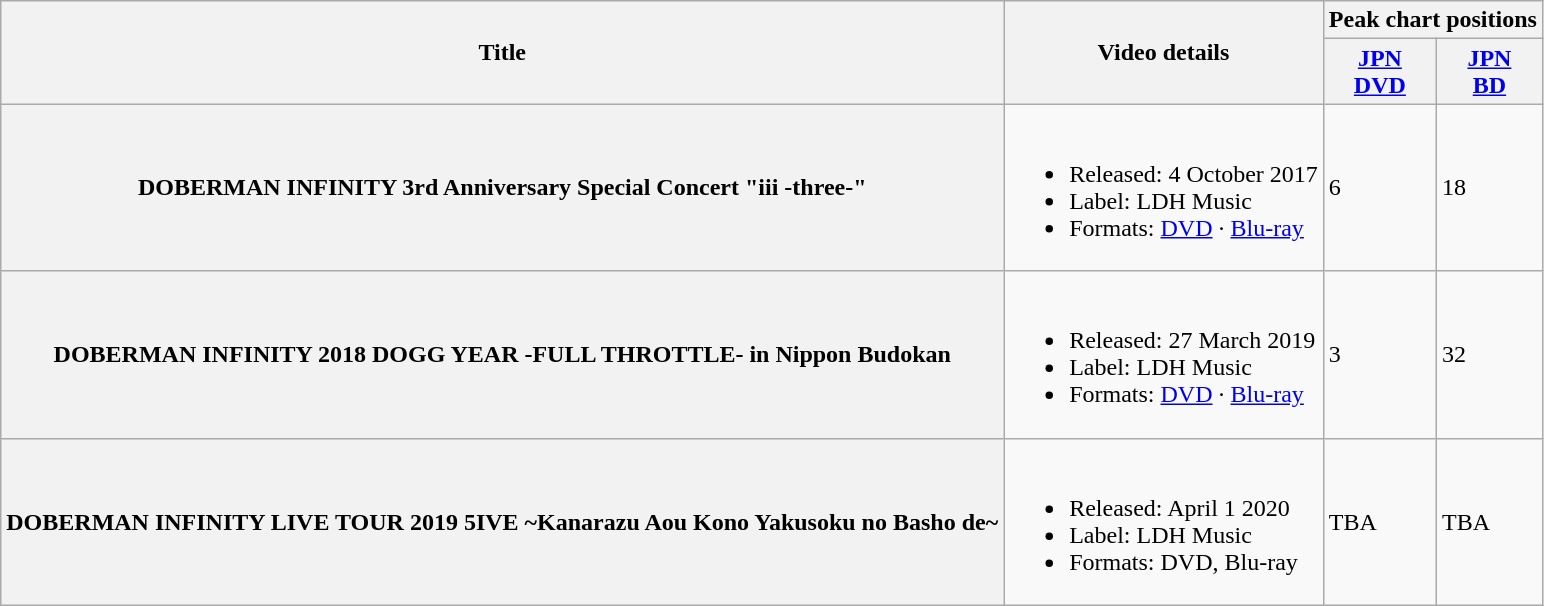<table class="wikitable">
<tr>
<th rowspan="2">Title</th>
<th rowspan="2">Video details</th>
<th colspan="2">Peak chart positions</th>
</tr>
<tr>
<th><a href='#'>JPN</a><br><a href='#'>DVD</a></th>
<th><a href='#'>JPN</a><br><a href='#'>BD</a></th>
</tr>
<tr>
<th>DOBERMAN INFINITY 3rd Anniversary Special Concert "iii -three-"</th>
<td><br><ul><li>Released: 4 October 2017</li><li>Label: LDH Music</li><li>Formats: <a href='#'>DVD</a> · <a href='#'>Blu-ray</a></li></ul></td>
<td>6</td>
<td>18</td>
</tr>
<tr>
<th>DOBERMAN INFINITY 2018 DOGG YEAR -FULL THROTTLE- in Nippon Budokan</th>
<td><br><ul><li>Released: 27 March 2019</li><li>Label: LDH Music</li><li>Formats: <a href='#'>DVD</a> · <a href='#'>Blu-ray</a></li></ul></td>
<td>3</td>
<td>32</td>
</tr>
<tr>
<th>DOBERMAN INFINITY LIVE TOUR 2019 5IVE ~Kanarazu Aou Kono Yakusoku no Basho de~</th>
<td><br><ul><li>Released: April 1 2020</li><li>Label: LDH Music</li><li>Formats: DVD, Blu-ray</li></ul></td>
<td>TBA</td>
<td>TBA</td>
</tr>
</table>
